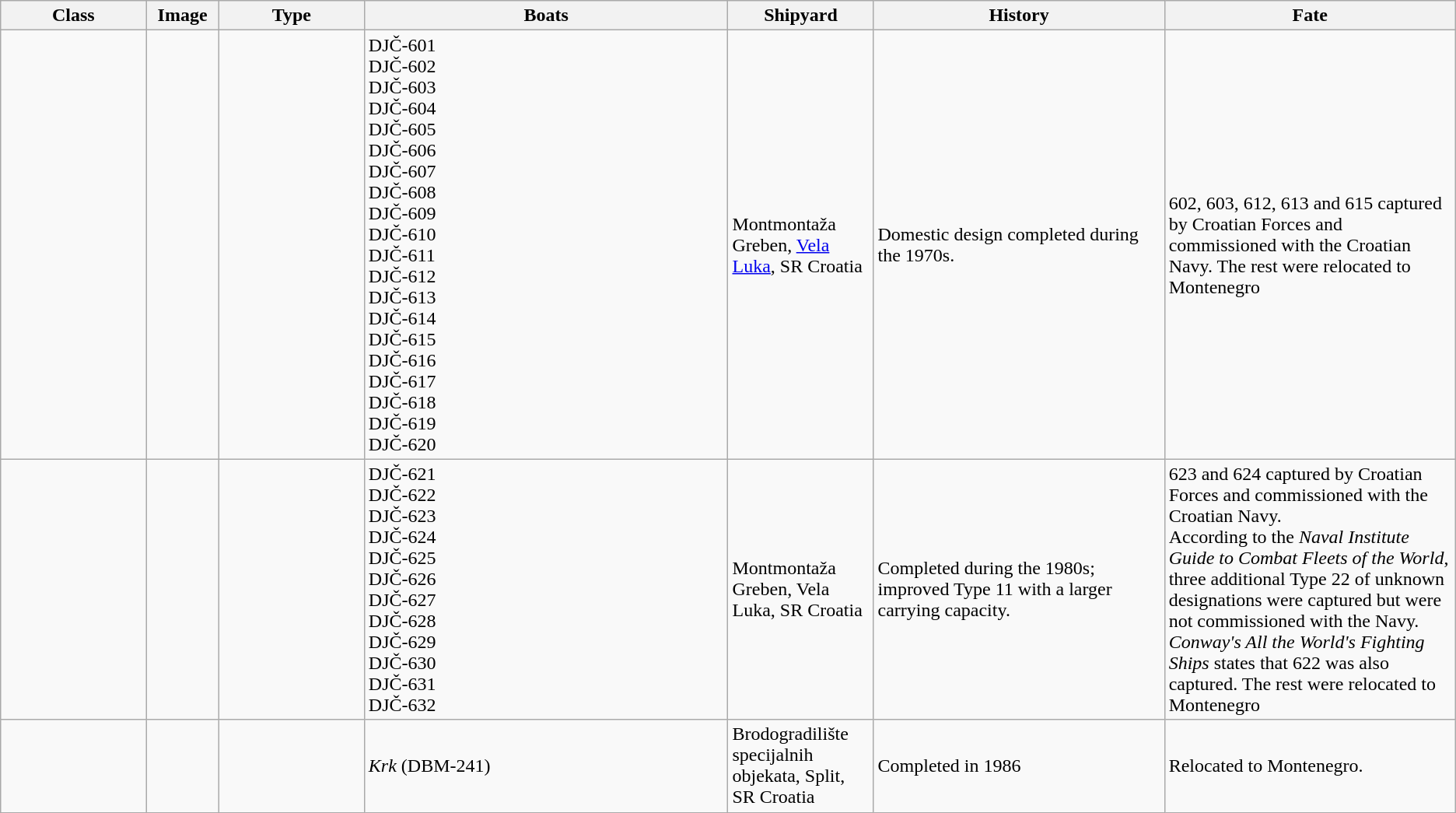<table class="wikitable">
<tr>
<th style="text-align:center;width:10%;">Class</th>
<th style="text-align:center;width:5%;">Image</th>
<th style="text-align:center; width:10%;">Type</th>
<th style="text-align:center; width:25%;">Boats</th>
<th style="text-align:center; width:10%;">Shipyard</th>
<th style="text-align:center; width:20%;">History</th>
<th style="text-align:center; width:25%;">Fate</th>
</tr>
<tr>
<td></td>
<td></td>
<td></td>
<td>DJČ-601<br>DJČ-602<br>DJČ-603<br>DJČ-604<br>DJČ-605<br>DJČ-606<br>DJČ-607<br>DJČ-608<br>DJČ-609<br>DJČ-610<br>DJČ-611<br>DJČ-612<br>DJČ-613<br>DJČ-614<br>DJČ-615<br>DJČ-616<br>DJČ-617<br>DJČ-618<br>DJČ-619<br>DJČ-620</td>
<td>Montmontaža Greben, <a href='#'>Vela Luka</a>, SR Croatia</td>
<td>Domestic design completed during the 1970s.</td>
<td>602, 603, 612, 613 and 615 captured by Croatian Forces and commissioned with the Croatian Navy. The rest were relocated to Montenegro</td>
</tr>
<tr>
<td></td>
<td></td>
<td></td>
<td>DJČ-621<br>DJČ-622<br>DJČ-623<br>DJČ-624<br>DJČ-625<br>DJČ-626<br>DJČ-627<br>DJČ-628<br>DJČ-629<br>DJČ-630<br>DJČ-631<br>DJČ-632</td>
<td>Montmontaža Greben, Vela Luka, SR Croatia</td>
<td>Completed during the 1980s; improved Type 11 with a larger carrying capacity.</td>
<td>623 and 624 captured by Croatian Forces and commissioned with the Croatian Navy.<br>According to the <em>Naval Institute Guide to Combat Fleets of the World</em>, three additional Type 22 of unknown designations were captured but were not commissioned with the Navy. <em>Conway's All the World's Fighting Ships</em> states that 622 was also captured. The rest were relocated to Montenegro</td>
</tr>
<tr>
<td></td>
<td></td>
<td></td>
<td><em>Krk</em> (DBM-241)</td>
<td>Brodogradilište specijalnih objekata, Split, SR Croatia</td>
<td>Completed in 1986</td>
<td>Relocated to Montenegro.</td>
</tr>
</table>
